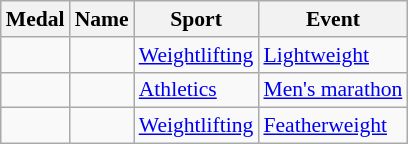<table class="wikitable sortable" style="font-size:90%">
<tr>
<th>Medal</th>
<th>Name</th>
<th>Sport</th>
<th>Event</th>
</tr>
<tr>
<td></td>
<td></td>
<td><a href='#'>Weightlifting</a></td>
<td><a href='#'>Lightweight</a></td>
</tr>
<tr>
<td></td>
<td></td>
<td><a href='#'>Athletics</a></td>
<td><a href='#'>Men's marathon</a></td>
</tr>
<tr>
<td></td>
<td></td>
<td><a href='#'>Weightlifting</a></td>
<td><a href='#'>Featherweight</a></td>
</tr>
</table>
